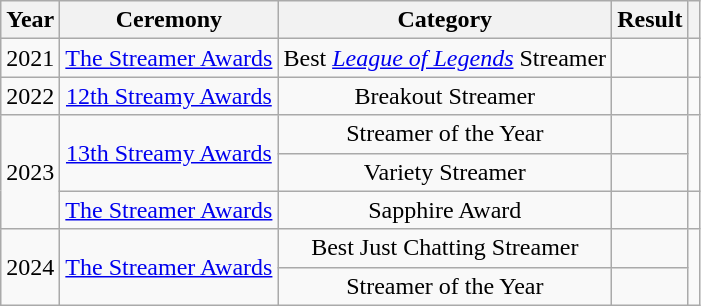<table class="wikitable" style="text-align:center;">
<tr>
<th>Year</th>
<th>Ceremony</th>
<th>Category</th>
<th>Result</th>
<th></th>
</tr>
<tr>
<td>2021</td>
<td rowspan="1"><a href='#'>The Streamer Awards</a></td>
<td>Best <em><a href='#'>League of Legends</a></em> Streamer</td>
<td></td>
<td rowspan="1"></td>
</tr>
<tr>
<td>2022</td>
<td><a href='#'>12th Streamy Awards</a></td>
<td>Breakout Streamer</td>
<td></td>
<td></td>
</tr>
<tr>
<td rowspan="3">2023</td>
<td rowspan="2"><a href='#'>13th Streamy Awards</a></td>
<td>Streamer of the Year</td>
<td></td>
<td rowspan="2"></td>
</tr>
<tr>
<td>Variety Streamer</td>
<td></td>
</tr>
<tr>
<td><a href='#'>The Streamer Awards</a></td>
<td>Sapphire Award</td>
<td></td>
<td></td>
</tr>
<tr>
<td rowspan="2">2024</td>
<td rowspan="2"><a href='#'>The Streamer Awards</a></td>
<td>Best Just Chatting Streamer</td>
<td></td>
<td rowspan="2"></td>
</tr>
<tr>
<td>Streamer of the Year</td>
<td></td>
</tr>
</table>
